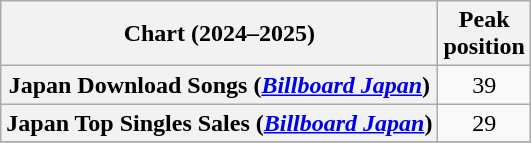<table class="wikitable sortable plainrowheaders" style="text-align:center">
<tr>
<th scope="col">Chart (2024–2025)</th>
<th scope="col">Peak<br>position</th>
</tr>
<tr>
<th scope="row">Japan Download Songs (<em><a href='#'>Billboard Japan</a></em>)</th>
<td>39</td>
</tr>
<tr>
<th scope="row">Japan Top Singles Sales (<em><a href='#'>Billboard Japan</a></em>)<br></th>
<td>29</td>
</tr>
<tr>
</tr>
</table>
